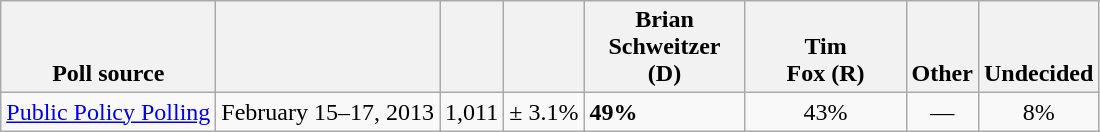<table class="wikitable">
<tr valign= bottom>
<th>Poll source</th>
<th></th>
<th></th>
<th></th>
<th style="width:100px;">Brian<br>Schweitzer (D)</th>
<th style="width:100px;">Tim<br>Fox (R)</th>
<th>Other</th>
<th>Undecided</th>
</tr>
<tr>
<td><a href='#'>Public Policy Polling</a></td>
<td align=center>February 15–17, 2013</td>
<td align=center>1,011</td>
<td align=center>± 3.1%</td>
<td><strong>49%</strong></td>
<td align=center>43%</td>
<td align=center>—</td>
<td align=center>8%</td>
</tr>
</table>
